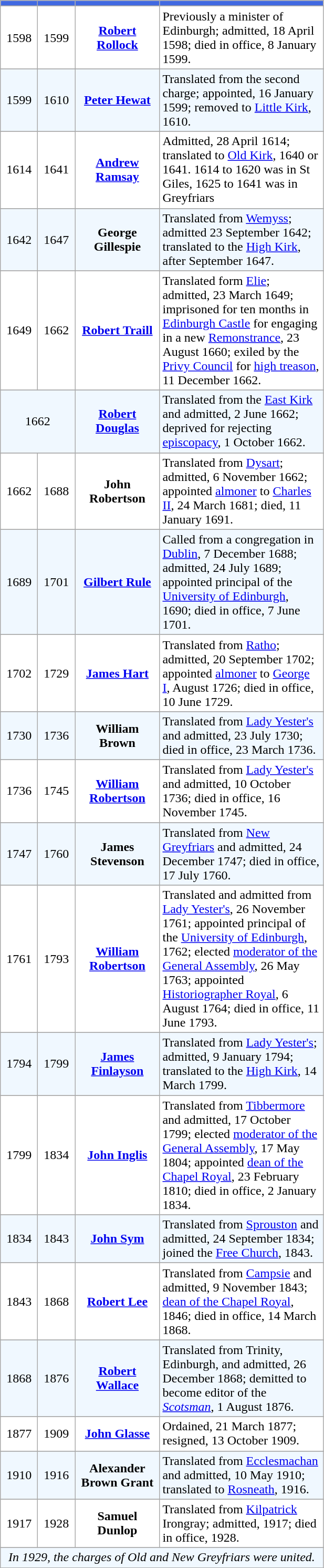<table class="wikitable">
<tr>
<th scope="col"; style="background-color: #4169E1; width: 40px;"></th>
<th scope="col"; style="background-color: #4169E1; width: 40px;"></th>
<th scope="col"; style="background-color: #4169E1; width: 100px;"></th>
<th ! scope="col"; style="background-color: #4169E1; width: 200px;"></th>
</tr>
<tr>
</tr>
<tr style="background-color: white;">
<td style="text-align:center">1598</td>
<td style="text-align:center">1599</td>
<td style="text-align:center"><strong><a href='#'>Robert Rollock</a></strong></td>
<td>Previously a minister of Edinburgh; admitted, 18 April 1598; died in office, 8 January 1599.</td>
</tr>
<tr>
</tr>
<tr style="background-color: #F0F8FF;">
<td style="text-align:center">1599</td>
<td style="text-align:center">1610</td>
<td style="text-align:center"><strong><a href='#'>Peter Hewat</a></strong></td>
<td>Translated from the second charge; appointed, 16 January 1599; removed to <a href='#'>Little Kirk</a>, 1610.</td>
</tr>
<tr>
</tr>
<tr style="background-color: white;">
<td style="text-align:center">1614</td>
<td style="text-align:center">1641</td>
<td style="text-align:center"><strong><a href='#'>Andrew Ramsay</a></strong></td>
<td>Admitted, 28 April 1614; translated to <a href='#'>Old Kirk</a>, 1640 or 1641. 1614 to 1620 was in St Giles, 1625 to 1641 was in Greyfriars</td>
</tr>
<tr>
</tr>
<tr style="background-color: #F0F8FF;">
<td style="text-align:center">1642</td>
<td style="text-align:center">1647</td>
<td style="text-align:center"><strong>George Gillespie</strong></td>
<td>Translated from <a href='#'>Wemyss</a>; admitted 23 September 1642; translated to the <a href='#'>High Kirk</a>, after September 1647.</td>
</tr>
<tr>
</tr>
<tr style="background-color: white;">
<td style="text-align:center">1649</td>
<td style="text-align:center">1662</td>
<td style="text-align:center"><strong><a href='#'>Robert Traill</a></strong></td>
<td>Translated form <a href='#'>Elie</a>; admitted, 23 March 1649; imprisoned for ten months in <a href='#'>Edinburgh Castle</a> for engaging in a new <a href='#'>Remonstrance</a>, 23 August 1660; exiled by the <a href='#'>Privy Council</a> for <a href='#'>high treason</a>, 11 December 1662.</td>
</tr>
<tr>
</tr>
<tr style="background-color: #F0F8FF;">
<td colspan=2 style="text-align:center">1662</td>
<td style="text-align:center"><strong><a href='#'>Robert Douglas</a></strong></td>
<td>Translated from the <a href='#'>East Kirk</a> and admitted, 2 June 1662; deprived for rejecting <a href='#'>episcopacy</a>, 1 October 1662.</td>
</tr>
<tr>
</tr>
<tr style="background-color: white;">
<td style="text-align:center">1662</td>
<td style="text-align:center">1688</td>
<td style="text-align:center"><strong>John Robertson</strong></td>
<td>Translated from <a href='#'>Dysart</a>; admitted, 6 November 1662; appointed <a href='#'>almoner</a> to <a href='#'>Charles II</a>, 24 March 1681; died, 11 January 1691.</td>
</tr>
<tr>
</tr>
<tr style="background-color: #F0F8FF;">
<td style="text-align:center">1689</td>
<td style="text-align:center">1701</td>
<td style="text-align:center"><strong><a href='#'>Gilbert Rule</a></strong></td>
<td>Called from a congregation in <a href='#'>Dublin</a>, 7 December 1688; admitted, 24 July 1689; appointed principal of the <a href='#'>University of Edinburgh</a>, 1690; died in office, 7 June 1701.</td>
</tr>
<tr>
</tr>
<tr style="background-color: white;">
<td style="text-align:center">1702</td>
<td style="text-align:center">1729</td>
<td style="text-align:center"><strong><a href='#'>James Hart</a></strong></td>
<td>Translated from <a href='#'>Ratho</a>; admitted, 20 September 1702; appointed <a href='#'>almoner</a> to <a href='#'>George I</a>, August 1726; died in office, 10 June 1729.</td>
</tr>
<tr>
</tr>
<tr style="background-color: #F0F8FF;">
<td style="text-align:center">1730</td>
<td style="text-align:center">1736</td>
<td style="text-align:center"><strong>William Brown</strong></td>
<td>Translated from <a href='#'>Lady Yester's</a> and admitted, 23 July 1730; died in office, 23 March 1736.</td>
</tr>
<tr>
</tr>
<tr style="background-color: white;">
<td style="text-align:center">1736</td>
<td style="text-align:center">1745</td>
<td style="text-align:center"><strong><a href='#'>William Robertson</a></strong></td>
<td>Translated from <a href='#'>Lady Yester's</a> and admitted, 10 October 1736; died in office, 16 November 1745.</td>
</tr>
<tr>
</tr>
<tr style="background-color: #F0F8FF;">
<td style="text-align:center">1747</td>
<td style="text-align:center">1760</td>
<td style="text-align:center"><strong>James Stevenson</strong></td>
<td>Translated from <a href='#'>New Greyfriars</a> and admitted, 24 December 1747; died in office, 17 July 1760.</td>
</tr>
<tr>
</tr>
<tr style="background-color: white;">
<td style="text-align:center">1761</td>
<td style="text-align:center">1793</td>
<td style="text-align:center"><strong><a href='#'>William Robertson</a></strong></td>
<td>Translated and admitted from <a href='#'>Lady Yester's</a>, 26 November 1761; appointed principal of the <a href='#'>University of Edinburgh</a>, 1762; elected <a href='#'>moderator of the General Assembly</a>, 26 May 1763; appointed <a href='#'>Historiographer Royal</a>, 6 August 1764; died in office, 11 June 1793.</td>
</tr>
<tr>
</tr>
<tr style="background-color: #F0F8FF;">
<td style="text-align:center">1794</td>
<td style="text-align:center">1799</td>
<td style="text-align:center"><strong><a href='#'>James Finlayson</a></strong></td>
<td>Translated from <a href='#'>Lady Yester's</a>; admitted, 9 January 1794; translated to the <a href='#'>High Kirk</a>, 14 March 1799.</td>
</tr>
<tr>
</tr>
<tr style="background-color: white;">
<td style="text-align:center">1799</td>
<td style="text-align:center">1834</td>
<td style="text-align:center"><strong><a href='#'>John Inglis</a></strong></td>
<td>Translated from <a href='#'>Tibbermore</a> and admitted, 17 October 1799; elected <a href='#'>moderator of the General Assembly</a>, 17 May 1804; appointed <a href='#'>dean of the Chapel Royal</a>, 23 February 1810; died in office, 2 January 1834.</td>
</tr>
<tr>
</tr>
<tr style="background-color: #F0F8FF;">
<td style="text-align:center">1834</td>
<td style="text-align:center">1843</td>
<td style="text-align:center"><strong><a href='#'>John Sym</a></strong></td>
<td>Translated from <a href='#'>Sprouston</a> and admitted, 24 September 1834; joined the <a href='#'>Free Church</a>, 1843.</td>
</tr>
<tr>
</tr>
<tr style="background-color: white;">
<td style="text-align:center">1843</td>
<td style="text-align:center">1868</td>
<td style="text-align:center"><strong><a href='#'>Robert Lee</a></strong></td>
<td>Translated from <a href='#'>Campsie</a> and admitted, 9 November 1843; <a href='#'>dean of the Chapel Royal</a>, 1846; died in office, 14 March 1868.</td>
</tr>
<tr>
</tr>
<tr style="background-color: #F0F8FF;">
<td style="text-align:center">1868</td>
<td style="text-align:center">1876</td>
<td style="text-align:center"><strong><a href='#'>Robert Wallace</a></strong></td>
<td>Translated from Trinity, Edinburgh, and admitted, 26 December 1868; demitted to become editor of the <a href='#'><em>Scotsman</em></a>, 1 August 1876.</td>
</tr>
<tr>
</tr>
<tr style="background-color: white;">
<td style="text-align:center">1877</td>
<td style="text-align:center">1909</td>
<td style="text-align:center"><strong><a href='#'>John Glasse</a></strong></td>
<td>Ordained, 21 March 1877; resigned, 13 October 1909.</td>
</tr>
<tr>
</tr>
<tr style="background-color: #F0F8FF;">
<td style="text-align:center">1910</td>
<td style="text-align:center">1916</td>
<td style="text-align:center"><strong>Alexander Brown Grant</strong></td>
<td>Translated from <a href='#'>Ecclesmachan</a> and admitted, 10 May 1910; translated to <a href='#'>Rosneath</a>, 1916.</td>
</tr>
<tr>
</tr>
<tr style="background-color: white;">
<td style="text-align:center">1917</td>
<td style="text-align:center">1928</td>
<td style="text-align:center"><strong>Samuel Dunlop</strong></td>
<td>Translated from <a href='#'>Kilpatrick</a> Irongray; admitted, 1917; died in office, 1928.</td>
</tr>
<tr>
</tr>
<tr style="background-color: #F0F8FF;">
<td colspan=4 style="text-align:center"><em>In 1929, the charges of Old and New Greyfriars were united.</em></td>
</tr>
<tr>
</tr>
</table>
